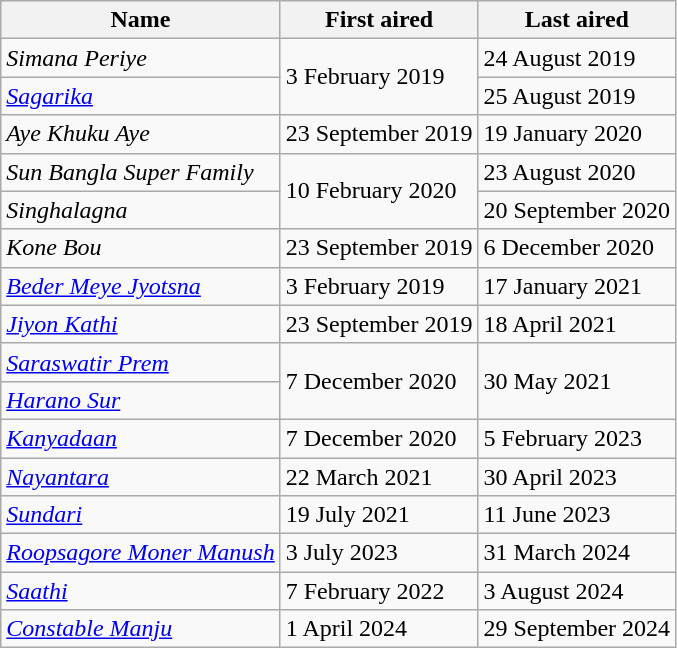<table class="wikitable sortable" style="border-collapse:collapse;">
<tr>
<th>Name</th>
<th>First aired</th>
<th>Last aired</th>
</tr>
<tr>
<td><em>Simana Periye</em></td>
<td rowspan="2">3 February 2019</td>
<td>24 August 2019</td>
</tr>
<tr>
<td><em><a href='#'>Sagarika</a></em></td>
<td>25 August 2019</td>
</tr>
<tr>
<td><em>Aye Khuku Aye</em></td>
<td>23 September 2019</td>
<td>19 January 2020</td>
</tr>
<tr>
<td><em>Sun Bangla Super Family</em></td>
<td rowspan="2">10 February 2020</td>
<td>23 August 2020</td>
</tr>
<tr>
<td><em>Singhalagna</em></td>
<td>20 September 2020</td>
</tr>
<tr>
<td><em>Kone Bou</em></td>
<td>23 September 2019</td>
<td>6 December 2020</td>
</tr>
<tr>
<td><em><a href='#'>Beder Meye Jyotsna</a></em></td>
<td>3 February 2019</td>
<td>17 January 2021</td>
</tr>
<tr>
<td><em><a href='#'>Jiyon Kathi</a></em></td>
<td>23 September 2019</td>
<td>18 April 2021</td>
</tr>
<tr>
<td><em><a href='#'>Saraswatir Prem</a></em></td>
<td rowspan="2">7 December 2020</td>
<td rowspan="2">30 May 2021</td>
</tr>
<tr>
<td><a href='#'><em>Harano Sur</em></a></td>
</tr>
<tr>
<td><em><a href='#'>Kanyadaan</a></em></td>
<td>7 December 2020</td>
<td>5 February 2023</td>
</tr>
<tr>
<td><em><a href='#'>Nayantara</a></em></td>
<td>22 March 2021</td>
<td>30 April 2023</td>
</tr>
<tr>
<td><a href='#'><em>Sundari</em></a></td>
<td>19 July 2021</td>
<td>11 June 2023</td>
</tr>
<tr>
<td><em><a href='#'>Roopsagore Moner Manush</a></em></td>
<td>3 July 2023</td>
<td>31 March 2024</td>
</tr>
<tr>
<td><em><a href='#'>Saathi</a></em></td>
<td>7 February 2022</td>
<td>3 August 2024</td>
</tr>
<tr>
<td><em><a href='#'>Constable Manju</a></em></td>
<td>1 April 2024</td>
<td>29 September 2024</td>
</tr>
</table>
